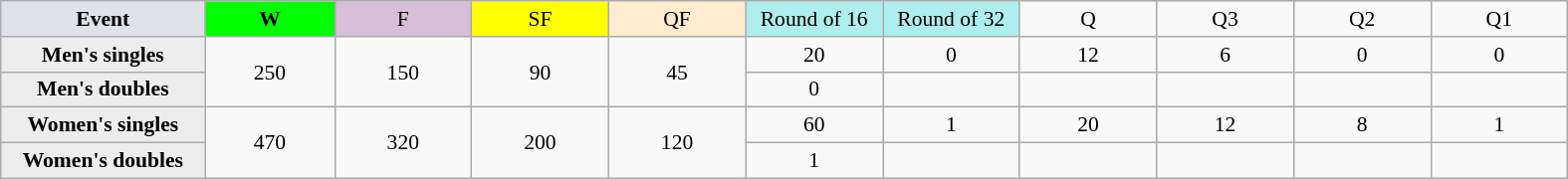<table class=wikitable style=font-size:90%;text-align:center>
<tr>
<td style="width:130px; background:#dfe2e9;"><strong>Event</strong></td>
<td style="width:80px; background:lime;"><strong>W</strong></td>
<td style="width:85px; background:thistle;">F</td>
<td style="width:85px; background:#ff0;">SF</td>
<td style="width:85px; background:#ffebcd;">QF</td>
<td style="width:85px; background:#afeeee;">Round of 16</td>
<td style="width:85px; background:#afeeee;">Round of 32</td>
<td width=85>Q</td>
<td width=85>Q3</td>
<td width=85>Q2</td>
<td width=85>Q1</td>
</tr>
<tr>
<th style="background:#ededed;">Men's singles</th>
<td rowspan=2>250</td>
<td rowspan=2>150</td>
<td rowspan=2>90</td>
<td rowspan=2>45</td>
<td>20</td>
<td>0</td>
<td>12</td>
<td>6</td>
<td>0</td>
<td>0</td>
</tr>
<tr>
<th style="background:#ededed;">Men's doubles</th>
<td>0</td>
<td></td>
<td></td>
<td></td>
<td></td>
<td></td>
</tr>
<tr>
<th style="background:#ededed;">Women's singles</th>
<td rowspan=2>470</td>
<td rowspan=2>320</td>
<td rowspan=2>200</td>
<td rowspan=2>120</td>
<td>60</td>
<td>1</td>
<td>20</td>
<td>12</td>
<td>8</td>
<td>1</td>
</tr>
<tr>
<th style="background:#ededed;">Women's doubles</th>
<td>1</td>
<td></td>
<td></td>
<td></td>
<td></td>
<td></td>
</tr>
</table>
